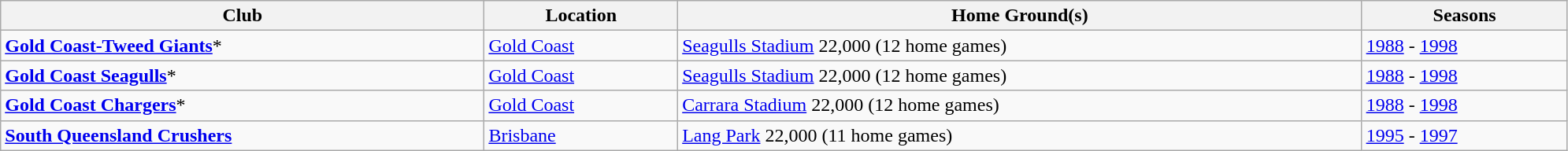<table class="wikitable sortable" style="width:105%;">
<tr>
<th>Club</th>
<th>Location</th>
<th>Home Ground(s)</th>
<th>Seasons</th>
</tr>
<tr>
<td> <strong><a href='#'>Gold Coast-Tweed Giants</a></strong>*</td>
<td><a href='#'>Gold Coast</a></td>
<td><a href='#'>Seagulls Stadium</a> 22,000 (12 home games)</td>
<td><a href='#'>1988</a> - <a href='#'>1998</a></td>
</tr>
<tr>
<td> <strong><a href='#'>Gold Coast Seagulls</a></strong>*</td>
<td><a href='#'>Gold Coast</a></td>
<td><a href='#'>Seagulls Stadium</a> 22,000 (12 home games)</td>
<td><a href='#'>1988</a> - <a href='#'>1998</a></td>
</tr>
<tr>
<td> <strong><a href='#'>Gold Coast Chargers</a></strong>*</td>
<td><a href='#'>Gold Coast</a></td>
<td><a href='#'>Carrara Stadium</a> 22,000 (12 home games)</td>
<td><a href='#'>1988</a> - <a href='#'>1998</a></td>
</tr>
<tr>
<td> <strong><a href='#'>South Queensland Crushers</a></strong></td>
<td><a href='#'>Brisbane</a></td>
<td><a href='#'>Lang Park</a> 22,000 (11 home games)</td>
<td><a href='#'>1995</a> - <a href='#'>1997</a></td>
</tr>
</table>
